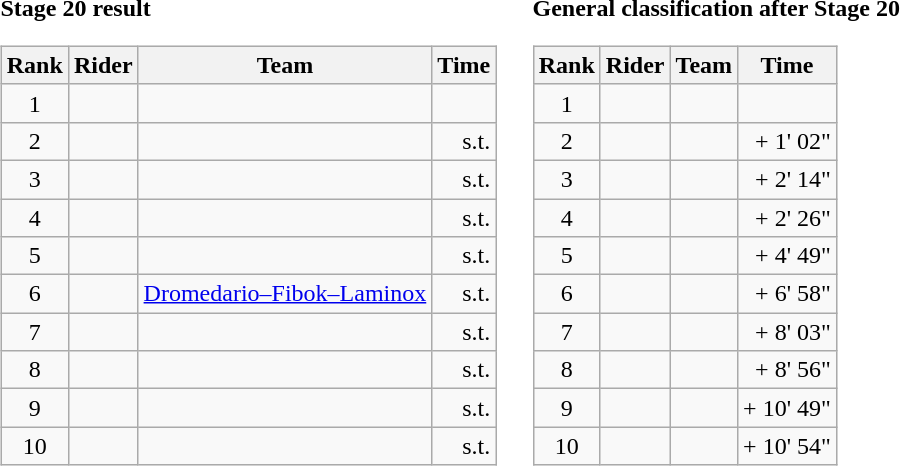<table>
<tr>
<td><strong>Stage 20 result</strong><br><table class="wikitable">
<tr>
<th scope="col">Rank</th>
<th scope="col">Rider</th>
<th scope="col">Team</th>
<th scope="col">Time</th>
</tr>
<tr>
<td style="text-align:center;">1</td>
<td></td>
<td></td>
<td style="text-align:right;"></td>
</tr>
<tr>
<td style="text-align:center;">2</td>
<td></td>
<td></td>
<td style="text-align:right;">s.t.</td>
</tr>
<tr>
<td style="text-align:center;">3</td>
<td></td>
<td></td>
<td style="text-align:right;">s.t.</td>
</tr>
<tr>
<td style="text-align:center;">4</td>
<td></td>
<td></td>
<td style="text-align:right;">s.t.</td>
</tr>
<tr>
<td style="text-align:center;">5</td>
<td></td>
<td></td>
<td style="text-align:right;">s.t.</td>
</tr>
<tr>
<td style="text-align:center;">6</td>
<td></td>
<td><a href='#'>Dromedario–Fibok–Laminox</a></td>
<td style="text-align:right;">s.t.</td>
</tr>
<tr>
<td style="text-align:center;">7</td>
<td></td>
<td></td>
<td style="text-align:right;">s.t.</td>
</tr>
<tr>
<td style="text-align:center;">8</td>
<td></td>
<td></td>
<td style="text-align:right;">s.t.</td>
</tr>
<tr>
<td style="text-align:center;">9</td>
<td></td>
<td></td>
<td style="text-align:right;">s.t.</td>
</tr>
<tr>
<td style="text-align:center;">10</td>
<td></td>
<td></td>
<td style="text-align:right;">s.t.</td>
</tr>
</table>
</td>
<td></td>
<td><strong>General classification after Stage 20</strong><br><table class="wikitable">
<tr>
<th scope="col">Rank</th>
<th scope="col">Rider</th>
<th scope="col">Team</th>
<th scope="col">Time</th>
</tr>
<tr>
<td style="text-align:center;">1</td>
<td></td>
<td></td>
<td style="text-align:right;"></td>
</tr>
<tr>
<td style="text-align:center;">2</td>
<td></td>
<td></td>
<td style="text-align:right;">+ 1' 02"</td>
</tr>
<tr>
<td style="text-align:center;">3</td>
<td></td>
<td></td>
<td style="text-align:right;">+ 2' 14"</td>
</tr>
<tr>
<td style="text-align:center;">4</td>
<td></td>
<td></td>
<td style="text-align:right;">+ 2' 26"</td>
</tr>
<tr>
<td style="text-align:center;">5</td>
<td></td>
<td></td>
<td style="text-align:right;">+ 4' 49"</td>
</tr>
<tr>
<td style="text-align:center;">6</td>
<td></td>
<td></td>
<td style="text-align:right;">+ 6' 58"</td>
</tr>
<tr>
<td style="text-align:center;">7</td>
<td></td>
<td></td>
<td style="text-align:right;">+ 8' 03"</td>
</tr>
<tr>
<td style="text-align:center;">8</td>
<td></td>
<td></td>
<td style="text-align:right;">+ 8' 56"</td>
</tr>
<tr>
<td style="text-align:center;">9</td>
<td></td>
<td></td>
<td style="text-align:right;">+ 10' 49"</td>
</tr>
<tr>
<td style="text-align:center;">10</td>
<td></td>
<td></td>
<td style="text-align:right;">+ 10' 54"</td>
</tr>
</table>
</td>
</tr>
</table>
